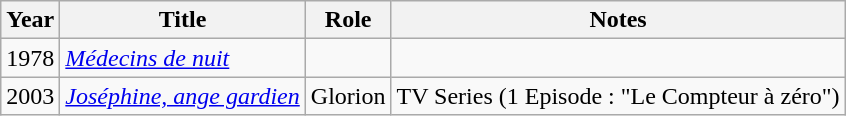<table class="wikitable sortable">
<tr>
<th>Year</th>
<th>Title</th>
<th>Role</th>
<th class="unsortable">Notes</th>
</tr>
<tr>
<td>1978</td>
<td><em><a href='#'>Médecins de nuit</a></em></td>
<td></td>
<td></td>
</tr>
<tr>
<td>2003</td>
<td><em><a href='#'>Joséphine, ange gardien</a></em></td>
<td>Glorion</td>
<td>TV Series (1 Episode : "Le Compteur à zéro")</td>
</tr>
</table>
